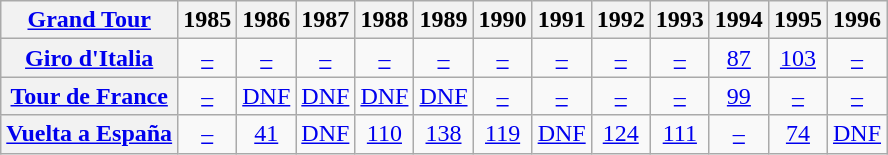<table class="wikitable plainrowheaders">
<tr>
<th scope="col"><a href='#'>Grand Tour</a></th>
<th scope="col">1985</th>
<th scope="col">1986</th>
<th scope="col">1987</th>
<th scope="col">1988</th>
<th scope="col">1989</th>
<th scope="col">1990</th>
<th scope="col">1991</th>
<th scope="col">1992</th>
<th scope="col">1993</th>
<th scope="col">1994</th>
<th scope="col">1995</th>
<th scope="col">1996</th>
</tr>
<tr style="text-align:center;">
<th scope="row"> <a href='#'>Giro d'Italia</a></th>
<td style="text-align:center;"><a href='#'>–</a></td>
<td style="text-align:center;"><a href='#'>–</a></td>
<td style="text-align:center;"><a href='#'>–</a></td>
<td style="text-align:center;"><a href='#'>–</a></td>
<td style="text-align:center;"><a href='#'>–</a></td>
<td style="text-align:center;"><a href='#'>–</a></td>
<td style="text-align:center;"><a href='#'>–</a></td>
<td style="text-align:center;"><a href='#'>–</a></td>
<td style="text-align:center;"><a href='#'>–</a></td>
<td style="text-align:center;"><a href='#'>87</a></td>
<td style="text-align:center;"><a href='#'>103</a></td>
<td style="text-align:center;"><a href='#'>–</a></td>
</tr>
<tr style="text-align:center;">
<th scope="row"> <a href='#'>Tour de France</a></th>
<td style="text-align:center;"><a href='#'>–</a></td>
<td style="text-align:center;"><a href='#'>DNF</a></td>
<td style="text-align:center;"><a href='#'>DNF</a></td>
<td style="text-align:center;"><a href='#'>DNF</a></td>
<td style="text-align:center;"><a href='#'>DNF</a></td>
<td style="text-align:center;"><a href='#'>–</a></td>
<td style="text-align:center;"><a href='#'>–</a></td>
<td style="text-align:center;"><a href='#'>–</a></td>
<td style="text-align:center;"><a href='#'>–</a></td>
<td style="text-align:center;"><a href='#'>99</a></td>
<td style="text-align:center;"><a href='#'>–</a></td>
<td style="text-align:center;"><a href='#'>–</a></td>
</tr>
<tr style="text-align:center;">
<th scope="row"> <a href='#'>Vuelta a España</a></th>
<td style="text-align:center;"><a href='#'>–</a></td>
<td style="text-align:center;"><a href='#'>41</a></td>
<td style="text-align:center;"><a href='#'>DNF</a></td>
<td style="text-align:center;"><a href='#'>110</a></td>
<td style="text-align:center;"><a href='#'>138</a></td>
<td style="text-align:center;"><a href='#'>119</a></td>
<td style="text-align:center;"><a href='#'>DNF</a></td>
<td style="text-align:center;"><a href='#'>124</a></td>
<td style="text-align:center;"><a href='#'>111</a></td>
<td style="text-align:center;"><a href='#'>–</a></td>
<td style="text-align:center;"><a href='#'>74</a></td>
<td style="text-align:center;"><a href='#'>DNF</a></td>
</tr>
</table>
